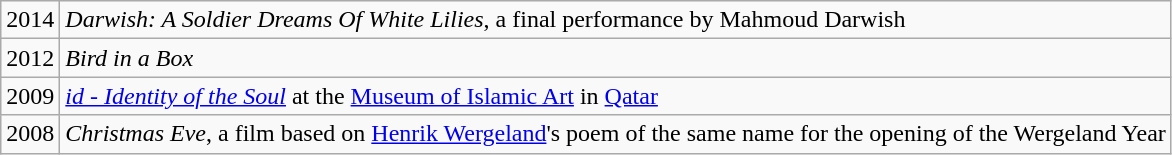<table class="wikitable" border="1">
<tr>
<td>2014</td>
<td><em>Darwish: A Soldier Dreams Of White Lilies</em>, a final performance by Mahmoud Darwish</td>
</tr>
<tr>
<td>2012</td>
<td><em>Bird in a Box</em></td>
</tr>
<tr>
<td>2009</td>
<td><a href='#'><em>id - Identity of the Soul</em></a> at the <a href='#'>Museum of Islamic Art</a> in <a href='#'>Qatar</a></td>
</tr>
<tr>
<td>2008</td>
<td><em>Christmas Eve</em>, a film based on <a href='#'>Henrik Wergeland</a>'s poem of the same name for the opening of the Wergeland Year</td>
</tr>
</table>
